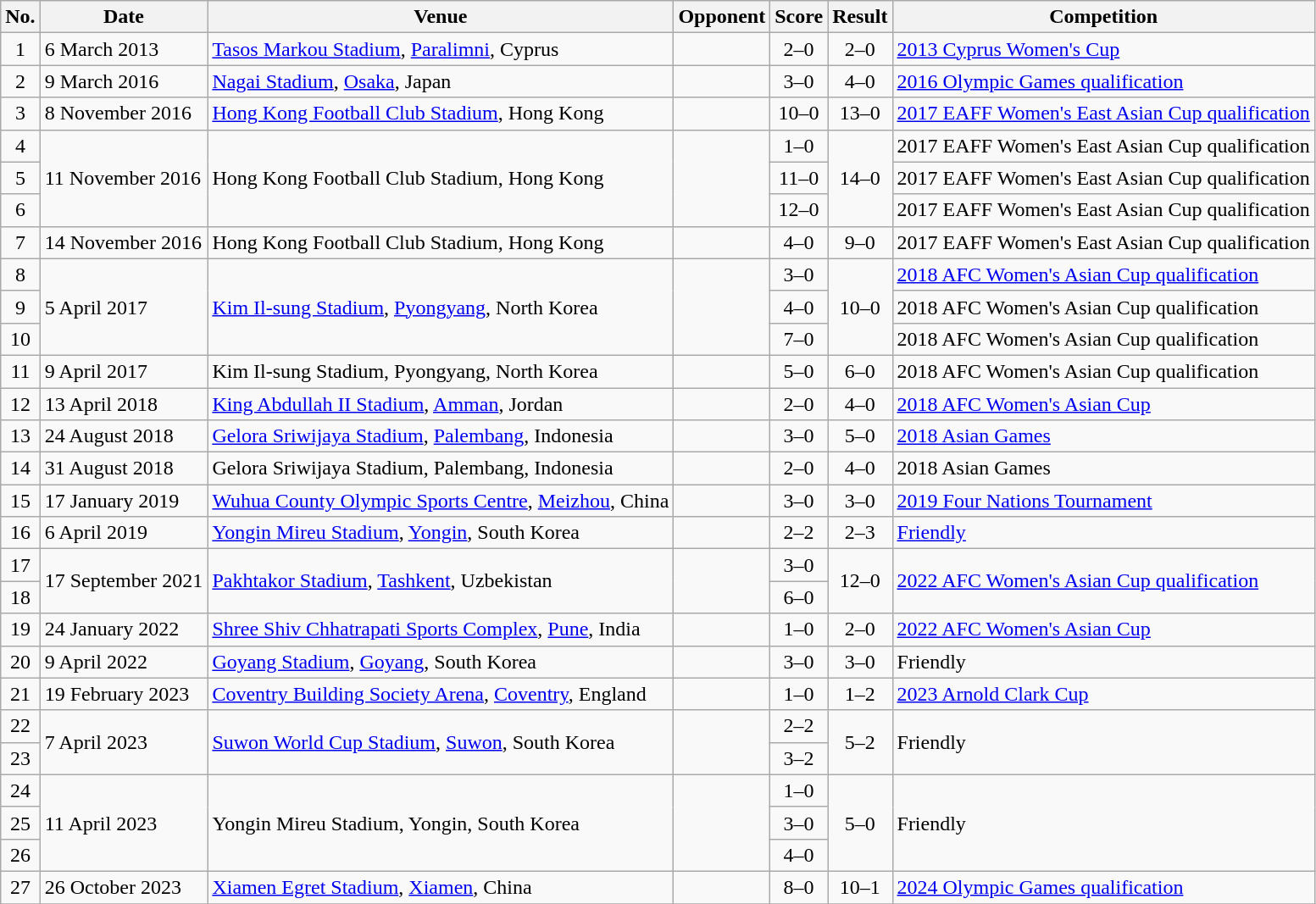<table class="wikitable sortable">
<tr>
<th>No.</th>
<th>Date</th>
<th>Venue</th>
<th>Opponent</th>
<th>Score</th>
<th>Result</th>
<th>Competition</th>
</tr>
<tr>
<td align=center>1</td>
<td>6 March 2013</td>
<td><a href='#'>Tasos Markou Stadium</a>, <a href='#'>Paralimni</a>, Cyprus</td>
<td></td>
<td align=center>2–0</td>
<td align=center>2–0</td>
<td><a href='#'>2013 Cyprus Women's Cup</a></td>
</tr>
<tr>
<td align=center>2</td>
<td>9 March 2016</td>
<td><a href='#'>Nagai Stadium</a>, <a href='#'>Osaka</a>, Japan</td>
<td></td>
<td align=center>3–0</td>
<td align=center>4–0</td>
<td><a href='#'>2016 Olympic Games qualification</a></td>
</tr>
<tr>
<td align=center>3</td>
<td>8 November 2016</td>
<td><a href='#'>Hong Kong Football Club Stadium</a>, Hong Kong</td>
<td></td>
<td align=center>10–0</td>
<td align=center>13–0</td>
<td><a href='#'>2017 EAFF Women's East Asian Cup qualification</a></td>
</tr>
<tr>
<td align=center>4</td>
<td rowspan="3">11 November 2016</td>
<td rowspan="3">Hong Kong Football Club Stadium, Hong Kong</td>
<td rowspan="3"></td>
<td align=center>1–0</td>
<td rowspan="3" align="center">14–0</td>
<td>2017 EAFF Women's East Asian Cup qualification</td>
</tr>
<tr>
<td align=center>5</td>
<td align=center>11–0</td>
<td>2017 EAFF Women's East Asian Cup qualification</td>
</tr>
<tr>
<td align=center>6</td>
<td align=center>12–0</td>
<td>2017 EAFF Women's East Asian Cup qualification</td>
</tr>
<tr>
<td align=center>7</td>
<td>14 November 2016</td>
<td>Hong Kong Football Club Stadium, Hong Kong</td>
<td></td>
<td align=center>4–0</td>
<td align=center>9–0</td>
<td>2017 EAFF Women's East Asian Cup qualification</td>
</tr>
<tr>
<td align=center>8</td>
<td rowspan="3">5 April 2017</td>
<td rowspan="3"><a href='#'>Kim Il-sung Stadium</a>, <a href='#'>Pyongyang</a>, North Korea</td>
<td rowspan="3"></td>
<td align=center>3–0</td>
<td rowspan="3" align="center">10–0</td>
<td><a href='#'>2018 AFC Women's Asian Cup qualification</a></td>
</tr>
<tr>
<td align=center>9</td>
<td align=center>4–0</td>
<td>2018 AFC Women's Asian Cup qualification</td>
</tr>
<tr>
<td align=center>10</td>
<td align=center>7–0</td>
<td>2018 AFC Women's Asian Cup qualification</td>
</tr>
<tr>
<td align=center>11</td>
<td>9 April 2017</td>
<td>Kim Il-sung Stadium, Pyongyang, North Korea</td>
<td></td>
<td align=center>5–0</td>
<td align=center>6–0</td>
<td>2018 AFC Women's Asian Cup qualification</td>
</tr>
<tr>
<td align=center>12</td>
<td>13 April 2018</td>
<td><a href='#'>King Abdullah II Stadium</a>, <a href='#'>Amman</a>, Jordan</td>
<td></td>
<td align="center">2–0</td>
<td align="center">4–0</td>
<td><a href='#'>2018 AFC Women's Asian Cup</a></td>
</tr>
<tr>
<td align=center>13</td>
<td>24 August 2018</td>
<td><a href='#'>Gelora Sriwijaya Stadium</a>, <a href='#'>Palembang</a>, Indonesia</td>
<td></td>
<td align=center>3–0</td>
<td align=center>5–0</td>
<td><a href='#'>2018 Asian Games</a></td>
</tr>
<tr>
<td align=center>14</td>
<td>31 August 2018</td>
<td>Gelora Sriwijaya Stadium, Palembang, Indonesia</td>
<td></td>
<td align=center>2–0</td>
<td align=center>4–0</td>
<td>2018 Asian Games</td>
</tr>
<tr>
<td align=center>15</td>
<td>17 January 2019</td>
<td><a href='#'>Wuhua County Olympic Sports Centre</a>, <a href='#'>Meizhou</a>, China</td>
<td></td>
<td align=center>3–0</td>
<td align=center>3–0</td>
<td><a href='#'>2019 Four Nations Tournament</a></td>
</tr>
<tr>
<td align=center>16</td>
<td>6 April 2019</td>
<td><a href='#'>Yongin Mireu Stadium</a>, <a href='#'>Yongin</a>, South Korea</td>
<td></td>
<td align=center>2–2</td>
<td align=center>2–3</td>
<td><a href='#'>Friendly</a></td>
</tr>
<tr>
<td align=center>17</td>
<td rowspan="2">17 September 2021</td>
<td rowspan="2"><a href='#'>Pakhtakor Stadium</a>, <a href='#'>Tashkent</a>, Uzbekistan</td>
<td rowspan="2"></td>
<td align=center>3–0</td>
<td rowspan="2" align="center">12–0</td>
<td rowspan="2"><a href='#'>2022 AFC Women's Asian Cup qualification</a></td>
</tr>
<tr>
<td align=center>18</td>
<td align="center">6–0</td>
</tr>
<tr>
<td align=center>19</td>
<td>24 January 2022</td>
<td><a href='#'>Shree Shiv Chhatrapati Sports Complex</a>, <a href='#'>Pune</a>, India</td>
<td></td>
<td align="center">1–0</td>
<td align="center">2–0</td>
<td><a href='#'>2022 AFC Women's Asian Cup</a></td>
</tr>
<tr>
<td align=center>20</td>
<td>9 April 2022</td>
<td><a href='#'>Goyang Stadium</a>, <a href='#'>Goyang</a>, South Korea</td>
<td></td>
<td align="center">3–0</td>
<td align="center">3–0</td>
<td>Friendly</td>
</tr>
<tr>
<td align=center>21</td>
<td>19 February 2023</td>
<td><a href='#'>Coventry Building Society Arena</a>, <a href='#'>Coventry</a>, England</td>
<td></td>
<td align="center">1–0</td>
<td align="center">1–2</td>
<td><a href='#'>2023 Arnold Clark Cup</a></td>
</tr>
<tr>
<td align=center>22</td>
<td rowspan="2">7 April 2023</td>
<td rowspan="2"><a href='#'>Suwon World Cup Stadium</a>, <a href='#'>Suwon</a>, South Korea</td>
<td rowspan="2"></td>
<td align="center">2–2</td>
<td align="center" rowspan="2">5–2</td>
<td rowspan="2">Friendly</td>
</tr>
<tr>
<td align=center>23</td>
<td align="center">3–2</td>
</tr>
<tr>
<td align=center>24</td>
<td rowspan="3">11 April 2023</td>
<td rowspan="3">Yongin Mireu Stadium, Yongin, South Korea</td>
<td rowspan="3"></td>
<td align="center">1–0</td>
<td align="center" rowspan="3">5–0</td>
<td rowspan="3">Friendly</td>
</tr>
<tr>
<td align=center>25</td>
<td align="center">3–0</td>
</tr>
<tr>
<td align=center>26</td>
<td align="center">4–0</td>
</tr>
<tr>
<td align=center>27</td>
<td>26 October 2023</td>
<td><a href='#'>Xiamen Egret Stadium</a>, <a href='#'>Xiamen</a>, China</td>
<td></td>
<td align="center">8–0</td>
<td align="center">10–1</td>
<td><a href='#'>2024 Olympic Games qualification</a></td>
</tr>
<tr>
</tr>
</table>
